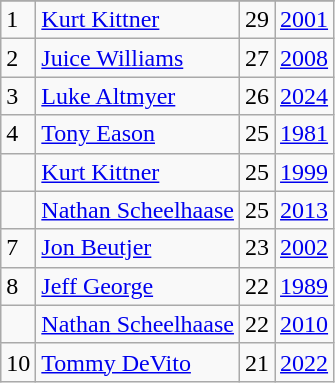<table class="wikitable">
<tr>
</tr>
<tr>
<td>1</td>
<td><a href='#'>Kurt Kittner</a></td>
<td><abbr>29</abbr></td>
<td><a href='#'>2001</a></td>
</tr>
<tr>
<td>2</td>
<td><a href='#'>Juice Williams</a></td>
<td><abbr>27</abbr></td>
<td><a href='#'>2008</a></td>
</tr>
<tr>
<td>3</td>
<td><a href='#'>Luke Altmyer</a></td>
<td><abbr>26</abbr></td>
<td><a href='#'>2024</a></td>
</tr>
<tr>
<td>4</td>
<td><a href='#'>Tony Eason</a></td>
<td><abbr>25</abbr></td>
<td><a href='#'>1981</a></td>
</tr>
<tr>
<td></td>
<td><a href='#'>Kurt Kittner</a></td>
<td><abbr>25</abbr></td>
<td><a href='#'>1999</a></td>
</tr>
<tr>
<td></td>
<td><a href='#'>Nathan Scheelhaase</a></td>
<td><abbr>25</abbr></td>
<td><a href='#'>2013</a></td>
</tr>
<tr>
<td>7</td>
<td><a href='#'>Jon Beutjer</a></td>
<td><abbr>23</abbr></td>
<td><a href='#'>2002</a></td>
</tr>
<tr>
<td>8</td>
<td><a href='#'>Jeff George</a></td>
<td><abbr>22</abbr></td>
<td><a href='#'>1989</a></td>
</tr>
<tr>
<td></td>
<td><a href='#'>Nathan Scheelhaase</a></td>
<td><abbr>22</abbr></td>
<td><a href='#'>2010</a></td>
</tr>
<tr>
<td>10</td>
<td><a href='#'>Tommy DeVito</a></td>
<td><abbr>21</abbr></td>
<td><a href='#'>2022</a></td>
</tr>
</table>
